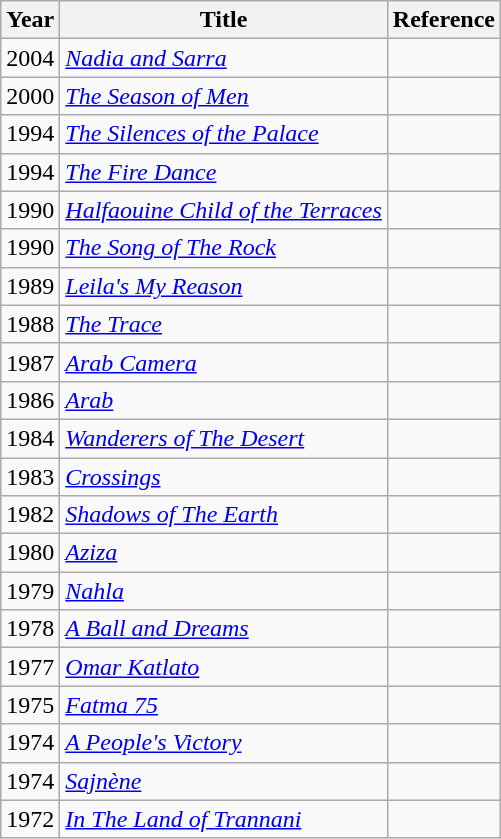<table class="wikitable">
<tr>
<th>Year</th>
<th>Title</th>
<th>Reference</th>
</tr>
<tr>
<td>2004</td>
<td><em><a href='#'>Nadia and Sarra</a></em></td>
<td></td>
</tr>
<tr>
<td>2000</td>
<td><em><a href='#'>The Season of Men</a></em></td>
<td></td>
</tr>
<tr>
<td>1994</td>
<td><em><a href='#'>The Silences of the Palace</a></em></td>
<td></td>
</tr>
<tr>
<td>1994</td>
<td><em><a href='#'>The Fire Dance</a></em></td>
<td></td>
</tr>
<tr>
<td>1990</td>
<td><em><a href='#'>Halfaouine Child of the Terraces</a></em></td>
<td></td>
</tr>
<tr>
<td>1990</td>
<td><em><a href='#'>The Song of The Rock</a></em></td>
<td></td>
</tr>
<tr>
<td>1989</td>
<td><em><a href='#'>Leila's My Reason</a></em></td>
<td></td>
</tr>
<tr>
<td>1988</td>
<td><em><a href='#'>The Trace</a></em></td>
<td></td>
</tr>
<tr>
<td>1987</td>
<td><em><a href='#'>Arab Camera</a></em></td>
<td></td>
</tr>
<tr>
<td>1986</td>
<td><em><a href='#'>Arab</a></em></td>
<td></td>
</tr>
<tr>
<td>1984</td>
<td><em><a href='#'>Wanderers of The Desert</a></em></td>
<td></td>
</tr>
<tr>
<td>1983</td>
<td><em><a href='#'>Crossings</a></em></td>
<td></td>
</tr>
<tr>
<td>1982</td>
<td><em><a href='#'>Shadows of The Earth</a></em></td>
<td></td>
</tr>
<tr>
<td>1980</td>
<td><em><a href='#'>Aziza</a></em></td>
<td></td>
</tr>
<tr>
<td>1979</td>
<td><em><a href='#'>Nahla</a></em></td>
<td></td>
</tr>
<tr>
<td>1978</td>
<td><em><a href='#'>A Ball and Dreams</a></em></td>
<td></td>
</tr>
<tr>
<td>1977</td>
<td><em><a href='#'>Omar Katlato</a></em></td>
<td></td>
</tr>
<tr>
<td>1975</td>
<td><em><a href='#'>Fatma 75</a></em></td>
<td></td>
</tr>
<tr>
<td>1974</td>
<td><em><a href='#'>A People's Victory</a></em></td>
<td></td>
</tr>
<tr>
<td>1974</td>
<td><em><a href='#'>Sajnène</a></em></td>
<td></td>
</tr>
<tr>
<td>1972</td>
<td><em><a href='#'>In The Land of Trannani</a></em></td>
<td></td>
</tr>
</table>
